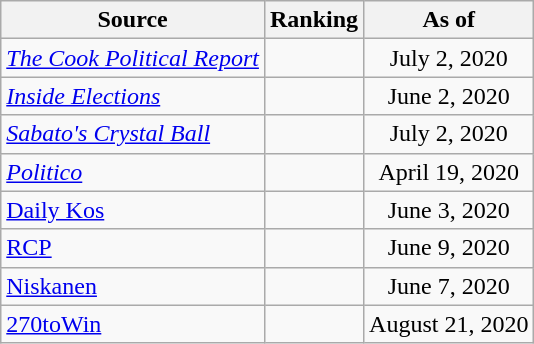<table class="wikitable" style="text-align:center">
<tr>
<th>Source</th>
<th>Ranking</th>
<th>As of</th>
</tr>
<tr>
<td align=left><em><a href='#'>The Cook Political Report</a></em></td>
<td></td>
<td>July 2, 2020</td>
</tr>
<tr>
<td align=left><em><a href='#'>Inside Elections</a></em></td>
<td></td>
<td>June 2, 2020</td>
</tr>
<tr>
<td align=left><em><a href='#'>Sabato's Crystal Ball</a></em></td>
<td></td>
<td>July 2, 2020</td>
</tr>
<tr>
<td align="left"><em><a href='#'>Politico</a></em></td>
<td></td>
<td>April 19, 2020</td>
</tr>
<tr>
<td align="left"><a href='#'>Daily Kos</a></td>
<td></td>
<td>June 3, 2020</td>
</tr>
<tr>
<td align="left"><a href='#'>RCP</a></td>
<td></td>
<td>June 9, 2020</td>
</tr>
<tr>
<td align="left"><a href='#'>Niskanen</a></td>
<td></td>
<td>June 7, 2020</td>
</tr>
<tr>
<td align="left"><a href='#'>270toWin</a></td>
<td></td>
<td>August 21, 2020</td>
</tr>
</table>
